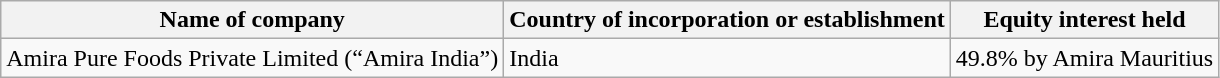<table class="wikitable">
<tr>
<th>Name of company</th>
<th>Country of incorporation or establishment</th>
<th>Equity interest held</th>
</tr>
<tr>
<td>Amira Pure Foods Private Limited (“Amira India”)</td>
<td>India</td>
<td>49.8% by Amira Mauritius</td>
</tr>
</table>
